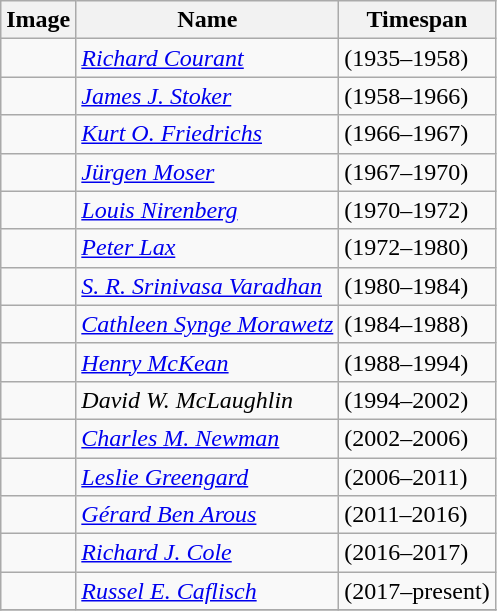<table class="wikitable sortable">
<tr>
<th>Image</th>
<th>Name</th>
<th>Timespan</th>
</tr>
<tr>
<td></td>
<td><em><a href='#'>Richard Courant</a></em></td>
<td>(1935–1958)</td>
</tr>
<tr>
<td></td>
<td><em><a href='#'>James J. Stoker</a></em></td>
<td>(1958–1966)</td>
</tr>
<tr>
<td></td>
<td><em><a href='#'>Kurt O. Friedrichs</a></em></td>
<td>(1966–1967)</td>
</tr>
<tr>
<td></td>
<td><em><a href='#'>Jürgen Moser</a></em></td>
<td>(1967–1970)</td>
</tr>
<tr>
<td></td>
<td><em><a href='#'>Louis Nirenberg</a></em></td>
<td>(1970–1972)</td>
</tr>
<tr>
<td></td>
<td><em><a href='#'>Peter Lax</a></em></td>
<td>(1972–1980)</td>
</tr>
<tr>
<td></td>
<td><em><a href='#'>S. R. Srinivasa Varadhan</a></em></td>
<td>(1980–1984)</td>
</tr>
<tr>
<td> </td>
<td><em><a href='#'>Cathleen Synge Morawetz</a></em></td>
<td>(1984–1988)</td>
</tr>
<tr>
<td></td>
<td><em><a href='#'>Henry McKean</a></em></td>
<td>(1988–1994)</td>
</tr>
<tr>
<td></td>
<td><em>David W. McLaughlin</em></td>
<td>(1994–2002)</td>
</tr>
<tr>
<td></td>
<td><em><a href='#'>Charles M. Newman</a></em></td>
<td>(2002–2006)</td>
</tr>
<tr>
<td></td>
<td><em><a href='#'>Leslie Greengard</a></em></td>
<td>(2006–2011)</td>
</tr>
<tr>
<td></td>
<td><em><a href='#'>Gérard Ben Arous</a></em></td>
<td>(2011–2016)</td>
</tr>
<tr>
<td></td>
<td><em><a href='#'>Richard J. Cole</a></em></td>
<td>(2016–2017)</td>
</tr>
<tr>
<td></td>
<td><em><a href='#'>Russel E. Caflisch</a></em></td>
<td>(2017–present)</td>
</tr>
<tr>
</tr>
</table>
